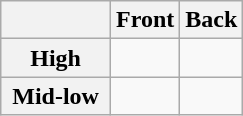<table class="wikitable">
<tr>
<th> </th>
<th align="center">Front</th>
<th align="center">Back</th>
</tr>
<tr>
<th> <strong>High</strong> </th>
<td align="center"></td>
<td align="center"></td>
</tr>
<tr>
<th> <strong>Mid-low</strong> </th>
<td align="center"></td>
<td align="center"></td>
</tr>
</table>
